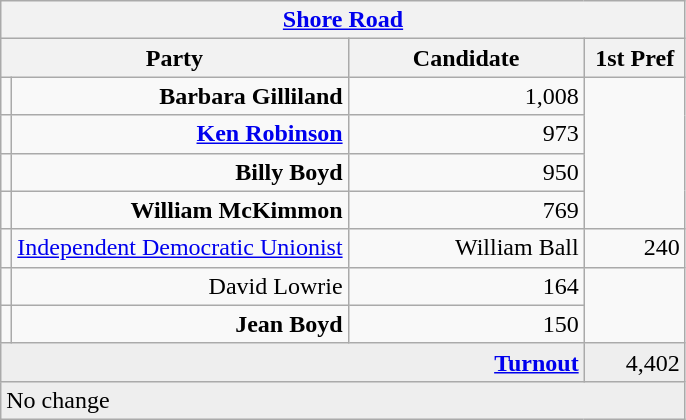<table class="wikitable">
<tr>
<th colspan="4" align="center"><a href='#'>Shore Road</a></th>
</tr>
<tr>
<th colspan="2" align="center" width=200>Party</th>
<th width=150>Candidate</th>
<th width=60>1st Pref</th>
</tr>
<tr>
<td></td>
<td align="right"><strong>Barbara Gilliland</strong></td>
<td align="right">1,008</td>
</tr>
<tr>
<td></td>
<td align="right"><strong><a href='#'>Ken Robinson</a></strong></td>
<td align="right">973</td>
</tr>
<tr>
<td></td>
<td align="right"><strong>Billy Boyd</strong></td>
<td align="right">950</td>
</tr>
<tr>
<td></td>
<td align="right"><strong>William McKimmon</strong></td>
<td align="right">769</td>
</tr>
<tr>
<td bgcolor=></td>
<td><a href='#'>Independent Democratic Unionist</a></td>
<td align="right">William Ball</td>
<td align="right">240</td>
</tr>
<tr>
<td></td>
<td align="right">David Lowrie</td>
<td align="right">164</td>
</tr>
<tr>
<td></td>
<td align="right"><strong>Jean Boyd</strong></td>
<td align="right">150</td>
</tr>
<tr bgcolor="EEEEEE">
<td colspan=3 align="right"><strong><a href='#'>Turnout</a></strong></td>
<td align="right">4,402</td>
</tr>
<tr bgcolor="EEEEEE">
<td colspan=4>No change</td>
</tr>
</table>
